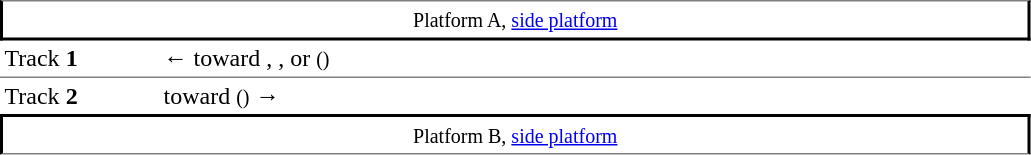<table border=0 cellspacing=0 cellpadding=3>
<tr>
<td style="border-top:solid 1px gray;border-right:solid 2px black;border-left:solid 2px black;border-bottom:solid 2px black;text-align:center;" colspan=2><small>Platform A, <a href='#'>side platform</a></small> </td>
</tr>
<tr>
<td style="border-bottom:solid 1px gray;" width=100>Track <strong>1</strong></td>
<td style="border-bottom:solid 1px gray;" width=575>←  toward , , or  <small>()</small></td>
</tr>
<tr>
<td>Track <strong>2</strong></td>
<td>  toward  <small>()</small> →</td>
</tr>
<tr>
<td style="border-bottom:solid 1px gray;border-top:solid 2px black;border-right:solid 2px black;border-left:solid 2px black;text-align:center;" colspan=2><small>Platform B, <a href='#'>side platform</a></small> </td>
</tr>
</table>
